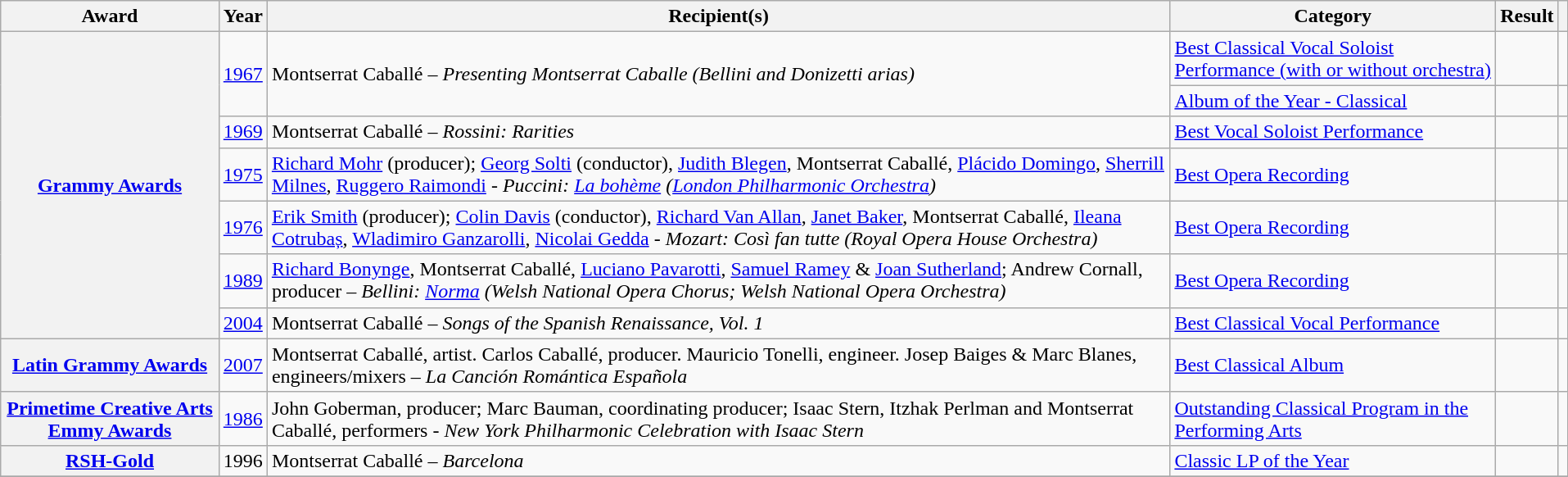<table class="wikitable sortable plainrowheaders" style="width: 101%;">
<tr>
<th scope="col">Award</th>
<th scope="col">Year</th>
<th scope="col">Recipient(s)</th>
<th scope="col">Category</th>
<th scope="col">Result</th>
<th scope="col" class="unsortable"></th>
</tr>
<tr>
<th rowspan="7" scope="row"><a href='#'>Grammy Awards</a></th>
<td rowspan="2"><a href='#'>1967</a></td>
<td rowspan="2">Montserrat Caballé – <em>Presenting Montserrat Caballe (Bellini and Donizetti arias)</em></td>
<td><a href='#'>Best Classical Vocal Soloist Performance (with or without orchestra)</a></td>
<td></td>
<td style="text-align:center;"></td>
</tr>
<tr>
<td><a href='#'>Album of the Year - Classical</a></td>
<td></td>
<td style="text-align:center;"></td>
</tr>
<tr>
<td><a href='#'>1969</a></td>
<td>Montserrat Caballé – <em>Rossini: Rarities</em></td>
<td><a href='#'>Best Vocal Soloist Performance</a></td>
<td></td>
<td style="text-align:center;"></td>
</tr>
<tr>
<td><a href='#'>1975</a></td>
<td><a href='#'>Richard Mohr</a> (producer); <a href='#'>Georg Solti</a> (conductor), <a href='#'>Judith Blegen</a>, Montserrat Caballé, <a href='#'>Plácido Domingo</a>, <a href='#'>Sherrill Milnes</a>, <a href='#'>Ruggero Raimondi</a> - <em>Puccini: <a href='#'>La bohème</a> (<a href='#'>London Philharmonic Orchestra</a>)</em></td>
<td><a href='#'>Best Opera Recording</a></td>
<td></td>
<td style="text-align:center;"></td>
</tr>
<tr>
<td><a href='#'>1976</a></td>
<td><a href='#'>Erik Smith</a> (producer); <a href='#'>Colin Davis</a> (conductor), <a href='#'>Richard Van Allan</a>, <a href='#'>Janet Baker</a>, Montserrat Caballé, <a href='#'>Ileana Cotrubaș</a>, <a href='#'>Wladimiro Ganzarolli</a>, <a href='#'>Nicolai Gedda</a> - <em>Mozart: Così fan tutte (Royal Opera House Orchestra)</em></td>
<td><a href='#'>Best Opera Recording</a></td>
<td></td>
<td style="text-align:center;"></td>
</tr>
<tr>
<td><a href='#'>1989</a></td>
<td><a href='#'>Richard Bonynge</a>, Montserrat Caballé, <a href='#'>Luciano Pavarotti</a>, <a href='#'>Samuel Ramey</a> & <a href='#'>Joan Sutherland</a>; Andrew Cornall, producer – <em>Bellini: <a href='#'>Norma</a> (Welsh National Opera Chorus; Welsh National Opera Orchestra)</em></td>
<td><a href='#'>Best Opera Recording</a></td>
<td></td>
<td style="text-align:center;"></td>
</tr>
<tr>
<td><a href='#'>2004</a></td>
<td>Montserrat Caballé – <em>Songs of the Spanish Renaissance, Vol. 1</em></td>
<td><a href='#'>Best Classical Vocal Performance</a></td>
<td></td>
<td style="text-align:center;"></td>
</tr>
<tr>
<th scope="row"><a href='#'>Latin Grammy Awards</a></th>
<td><a href='#'>2007</a></td>
<td>Montserrat Caballé, artist. Carlos Caballé, producer. Mauricio Tonelli, engineer. Josep Baiges & Marc Blanes, engineers/mixers – <em>La Canción Romántica Española</em></td>
<td><a href='#'>Best Classical Album</a></td>
<td></td>
<td style="text-align:center;"></td>
</tr>
<tr>
<th scope="row"><a href='#'>Primetime Creative Arts Emmy Awards</a></th>
<td><a href='#'>1986</a></td>
<td>John Goberman, producer; Marc Bauman, coordinating producer; Isaac Stern, Itzhak Perlman and Montserrat Caballé, performers - <em>New York Philharmonic Celebration with Isaac Stern</em></td>
<td><a href='#'>Outstanding Classical Program in the Performing Arts</a></td>
<td></td>
<td style="text-align:center;"></td>
</tr>
<tr>
<th scope="row"><a href='#'>RSH-Gold</a></th>
<td>1996</td>
<td>Montserrat Caballé – <em>Barcelona</em></td>
<td><a href='#'>Classic LP of the Year</a></td>
<td></td>
<td style="text-align:center;"></td>
</tr>
<tr>
</tr>
</table>
